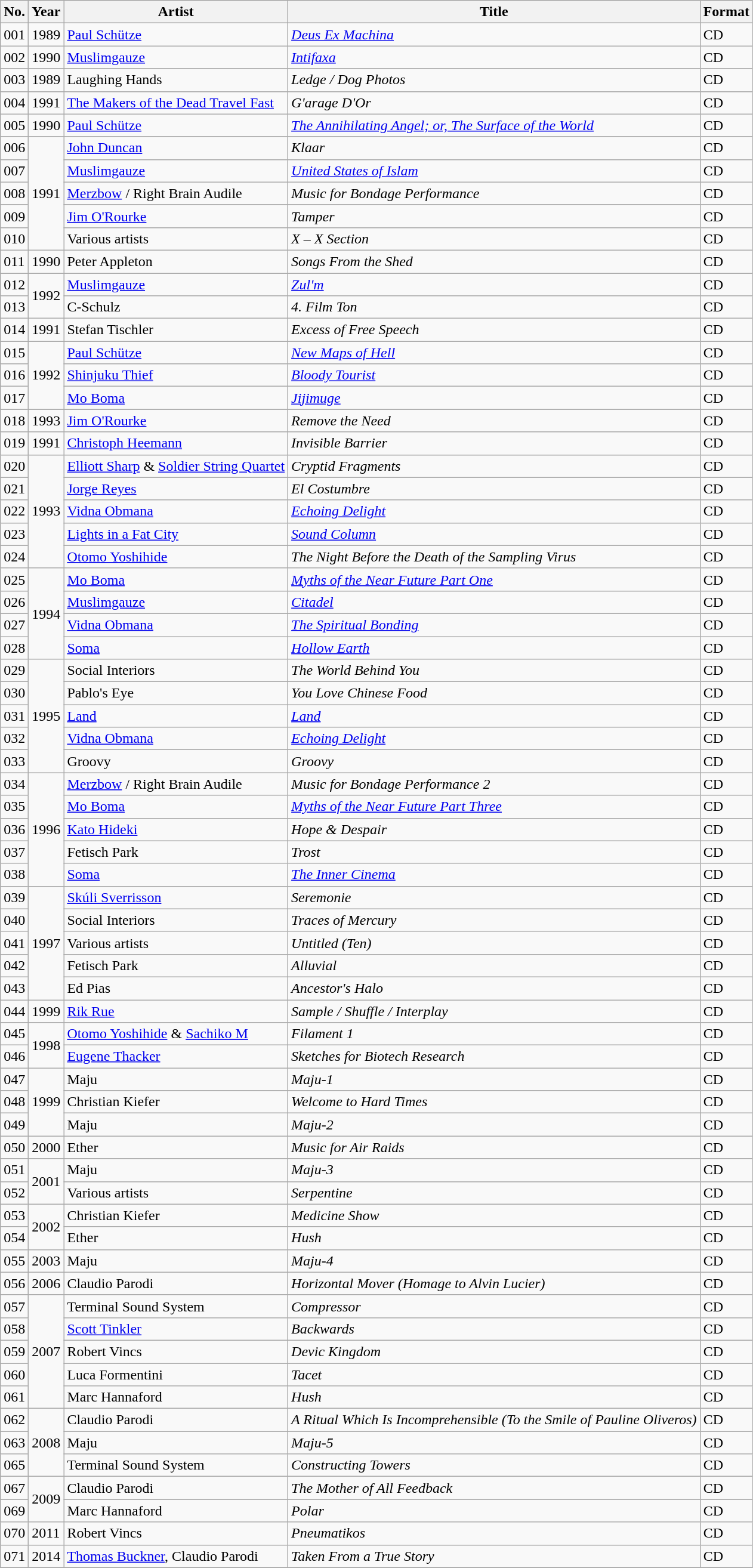<table class="wikitable sortable">
<tr>
<th>No.</th>
<th>Year</th>
<th>Artist</th>
<th>Title</th>
<th>Format</th>
</tr>
<tr>
<td>001</td>
<td>1989</td>
<td><a href='#'>Paul Schütze</a></td>
<td><em><a href='#'>Deus Ex Machina</a></em></td>
<td>CD</td>
</tr>
<tr>
<td>002</td>
<td>1990</td>
<td><a href='#'>Muslimgauze</a></td>
<td><em><a href='#'>Intifaxa</a></em></td>
<td>CD</td>
</tr>
<tr>
<td>003</td>
<td>1989</td>
<td>Laughing Hands</td>
<td><em>Ledge / Dog Photos</em></td>
<td>CD</td>
</tr>
<tr>
<td>004</td>
<td>1991</td>
<td><a href='#'>The Makers of the Dead Travel Fast</a></td>
<td><em>G'arage D'Or</em></td>
<td>CD</td>
</tr>
<tr>
<td>005</td>
<td>1990</td>
<td><a href='#'>Paul Schütze</a></td>
<td><em><a href='#'>The Annihilating Angel; or, The Surface of the World</a></em></td>
<td>CD</td>
</tr>
<tr>
<td>006</td>
<td rowspan="5">1991</td>
<td><a href='#'>John Duncan</a></td>
<td><em>Klaar</em></td>
<td>CD</td>
</tr>
<tr>
<td>007</td>
<td><a href='#'>Muslimgauze</a></td>
<td><em><a href='#'>United States of Islam</a></em></td>
<td>CD</td>
</tr>
<tr>
<td>008</td>
<td><a href='#'>Merzbow</a> / Right Brain Audile</td>
<td><em>Music for Bondage Performance</em></td>
<td>CD</td>
</tr>
<tr>
<td>009</td>
<td><a href='#'>Jim O'Rourke</a></td>
<td><em>Tamper</em></td>
<td>CD</td>
</tr>
<tr>
<td>010</td>
<td>Various artists</td>
<td><em>X – X Section</em></td>
<td>CD</td>
</tr>
<tr>
<td>011</td>
<td>1990</td>
<td>Peter Appleton</td>
<td><em>Songs From the Shed</em></td>
<td>CD</td>
</tr>
<tr>
<td>012</td>
<td rowspan="2">1992</td>
<td><a href='#'>Muslimgauze</a></td>
<td><em><a href='#'>Zul'm</a></em></td>
<td>CD</td>
</tr>
<tr>
<td>013</td>
<td>C-Schulz</td>
<td><em>4. Film Ton</em></td>
<td>CD</td>
</tr>
<tr>
<td>014</td>
<td>1991</td>
<td>Stefan Tischler</td>
<td><em>Excess of Free Speech</em></td>
<td>CD</td>
</tr>
<tr>
<td>015</td>
<td rowspan="3">1992</td>
<td><a href='#'>Paul Schütze</a></td>
<td><em><a href='#'>New Maps of Hell</a></em></td>
<td>CD</td>
</tr>
<tr>
<td>016</td>
<td><a href='#'>Shinjuku Thief</a></td>
<td><em><a href='#'>Bloody Tourist</a></em></td>
<td>CD</td>
</tr>
<tr>
<td>017</td>
<td><a href='#'>Mo Boma</a></td>
<td><em><a href='#'>Jijimuge</a></em></td>
<td>CD</td>
</tr>
<tr>
<td>018</td>
<td>1993</td>
<td><a href='#'>Jim O'Rourke</a></td>
<td><em>Remove the Need</em></td>
<td>CD</td>
</tr>
<tr>
<td>019</td>
<td>1991</td>
<td><a href='#'>Christoph Heemann</a></td>
<td><em>Invisible Barrier</em></td>
<td>CD</td>
</tr>
<tr>
<td>020</td>
<td rowspan="5">1993</td>
<td><a href='#'>Elliott Sharp</a> & <a href='#'>Soldier String Quartet</a></td>
<td><em>Cryptid Fragments</em></td>
<td>CD</td>
</tr>
<tr>
<td>021</td>
<td><a href='#'>Jorge Reyes</a></td>
<td><em>El Costumbre</em></td>
<td>CD</td>
</tr>
<tr>
<td>022</td>
<td><a href='#'>Vidna Obmana</a></td>
<td><em><a href='#'>Echoing Delight</a></em></td>
<td>CD</td>
</tr>
<tr>
<td>023</td>
<td><a href='#'>Lights in a Fat City</a></td>
<td><em><a href='#'>Sound Column</a></em></td>
<td>CD</td>
</tr>
<tr>
<td>024</td>
<td><a href='#'>Otomo Yoshihide</a></td>
<td><em>The Night Before the Death of the Sampling Virus</em></td>
<td>CD</td>
</tr>
<tr>
<td>025</td>
<td rowspan="4">1994</td>
<td><a href='#'>Mo Boma</a></td>
<td><em><a href='#'>Myths of the Near Future Part One</a></em></td>
<td>CD</td>
</tr>
<tr>
<td>026</td>
<td><a href='#'>Muslimgauze</a></td>
<td><em><a href='#'>Citadel</a></em></td>
<td>CD</td>
</tr>
<tr>
<td>027</td>
<td><a href='#'>Vidna Obmana</a></td>
<td><em><a href='#'>The Spiritual Bonding</a></em></td>
<td>CD</td>
</tr>
<tr>
<td>028</td>
<td><a href='#'>Soma</a></td>
<td><em><a href='#'>Hollow Earth</a></em></td>
<td>CD</td>
</tr>
<tr>
<td>029</td>
<td rowspan="5">1995</td>
<td>Social Interiors</td>
<td><em>The World Behind You</em></td>
<td>CD</td>
</tr>
<tr>
<td>030</td>
<td>Pablo's Eye</td>
<td><em>You Love Chinese Food</em></td>
<td>CD</td>
</tr>
<tr>
<td>031</td>
<td><a href='#'>Land</a></td>
<td><em><a href='#'>Land</a></em></td>
<td>CD</td>
</tr>
<tr>
<td>032</td>
<td><a href='#'>Vidna Obmana</a></td>
<td><em><a href='#'>Echoing Delight</a></em></td>
<td>CD</td>
</tr>
<tr>
<td>033</td>
<td>Groovy</td>
<td><em>Groovy</em></td>
<td>CD</td>
</tr>
<tr>
<td>034</td>
<td rowspan="5">1996</td>
<td><a href='#'>Merzbow</a> / Right Brain Audile</td>
<td><em>Music for Bondage Performance 2</em></td>
<td>CD</td>
</tr>
<tr>
<td>035</td>
<td><a href='#'>Mo Boma</a></td>
<td><em><a href='#'>Myths of the Near Future Part Three</a></em></td>
<td>CD</td>
</tr>
<tr>
<td>036</td>
<td><a href='#'>Kato Hideki</a></td>
<td><em>Hope & Despair</em></td>
<td>CD</td>
</tr>
<tr>
<td>037</td>
<td>Fetisch Park</td>
<td><em>Trost</em></td>
<td>CD</td>
</tr>
<tr>
<td>038</td>
<td><a href='#'>Soma</a></td>
<td><em><a href='#'>The Inner Cinema</a></em></td>
<td>CD</td>
</tr>
<tr>
<td>039</td>
<td rowspan="5">1997</td>
<td><a href='#'>Skúli Sverrisson</a></td>
<td><em>Seremonie</em></td>
<td>CD</td>
</tr>
<tr>
<td>040</td>
<td>Social Interiors</td>
<td><em>Traces of Mercury</em></td>
<td>CD</td>
</tr>
<tr>
<td>041</td>
<td>Various artists</td>
<td><em>Untitled (Ten)</em></td>
<td>CD</td>
</tr>
<tr>
<td>042</td>
<td>Fetisch Park</td>
<td><em>Alluvial</em></td>
<td>CD</td>
</tr>
<tr>
<td>043</td>
<td>Ed Pias</td>
<td><em>Ancestor's Halo</em></td>
<td>CD</td>
</tr>
<tr>
<td>044</td>
<td>1999</td>
<td><a href='#'>Rik Rue</a></td>
<td><em>Sample / Shuffle / Interplay</em></td>
<td>CD</td>
</tr>
<tr>
<td>045</td>
<td rowspan="2">1998</td>
<td><a href='#'>Otomo Yoshihide</a> & <a href='#'>Sachiko M</a></td>
<td><em>Filament 1</em></td>
<td>CD</td>
</tr>
<tr>
<td>046</td>
<td><a href='#'>Eugene Thacker</a></td>
<td><em>Sketches for Biotech Research</em></td>
<td>CD</td>
</tr>
<tr>
<td>047</td>
<td rowspan="3">1999</td>
<td>Maju</td>
<td><em>Maju-1</em></td>
<td>CD</td>
</tr>
<tr>
<td>048</td>
<td>Christian Kiefer</td>
<td><em>Welcome to Hard Times</em></td>
<td>CD</td>
</tr>
<tr>
<td>049</td>
<td>Maju</td>
<td><em>Maju-2</em></td>
<td>CD</td>
</tr>
<tr>
<td>050</td>
<td>2000</td>
<td>Ether</td>
<td><em>Music for Air Raids</em></td>
<td>CD</td>
</tr>
<tr>
<td>051</td>
<td rowspan="2">2001</td>
<td>Maju</td>
<td><em>Maju-3</em></td>
<td>CD</td>
</tr>
<tr>
<td>052</td>
<td>Various artists</td>
<td><em>Serpentine</em></td>
<td>CD</td>
</tr>
<tr>
<td>053</td>
<td rowspan="2">2002</td>
<td>Christian Kiefer</td>
<td><em>Medicine Show</em></td>
<td>CD</td>
</tr>
<tr>
<td>054</td>
<td>Ether</td>
<td><em>Hush</em></td>
<td>CD</td>
</tr>
<tr>
<td>055</td>
<td>2003</td>
<td>Maju</td>
<td><em>Maju-4</em></td>
<td>CD</td>
</tr>
<tr>
<td>056</td>
<td>2006</td>
<td>Claudio Parodi</td>
<td><em>Horizontal Mover (Homage to Alvin Lucier)</em></td>
<td>CD</td>
</tr>
<tr>
<td>057</td>
<td rowspan="5">2007</td>
<td>Terminal Sound System</td>
<td><em>Compressor</em></td>
<td>CD</td>
</tr>
<tr>
<td>058</td>
<td><a href='#'>Scott Tinkler</a></td>
<td><em>Backwards</em></td>
<td>CD</td>
</tr>
<tr>
<td>059</td>
<td>Robert Vincs</td>
<td><em>Devic Kingdom</em></td>
<td>CD</td>
</tr>
<tr>
<td>060</td>
<td>Luca Formentini</td>
<td><em>Tacet</em></td>
<td>CD</td>
</tr>
<tr>
<td>061</td>
<td>Marc Hannaford</td>
<td><em>Hush</em></td>
<td>CD</td>
</tr>
<tr>
<td>062</td>
<td rowspan="3">2008</td>
<td>Claudio Parodi</td>
<td><em>A Ritual Which Is Incomprehensible (To the Smile of Pauline Oliveros)</em></td>
<td>CD</td>
</tr>
<tr>
<td>063</td>
<td>Maju</td>
<td><em>Maju-5</em></td>
<td>CD</td>
</tr>
<tr>
<td>065</td>
<td>Terminal Sound System</td>
<td><em>Constructing Towers</em></td>
<td>CD</td>
</tr>
<tr>
<td>067</td>
<td rowspan="2">2009</td>
<td>Claudio Parodi</td>
<td><em>The Mother of All Feedback</em></td>
<td>CD</td>
</tr>
<tr>
<td>069</td>
<td>Marc Hannaford</td>
<td><em>Polar</em></td>
<td>CD</td>
</tr>
<tr>
<td>070</td>
<td>2011</td>
<td>Robert Vincs</td>
<td><em>Pneumatikos</em></td>
<td>CD</td>
</tr>
<tr>
<td>071</td>
<td>2014</td>
<td><a href='#'>Thomas Buckner</a>, Claudio Parodi</td>
<td><em>Taken From a True Story</em></td>
<td>CD</td>
</tr>
<tr>
</tr>
</table>
